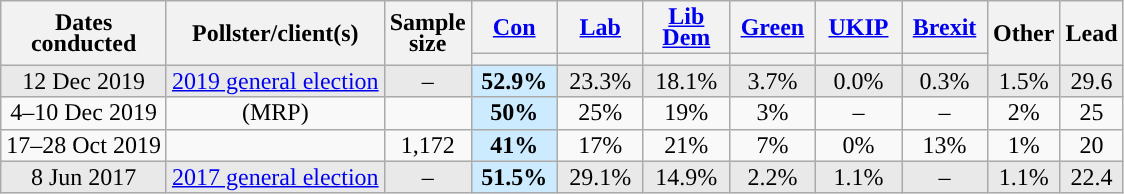<table class="wikitable sortable mw-datatable" style="text-align:center;line-height:14px;">
<tr>
<th rowspan="2">Dates<br>conducted</th>
<th rowspan="2">Pollster/client(s)</th>
<th data-sort-type="number" rowspan="2">Sample<br>size</th>
<th class="unsortable" style="width:50px;"><a href='#'>Con</a></th>
<th class="unsortable" style="width:50px;"><a href='#'>Lab</a></th>
<th class="unsortable" style="width:50px;"><a href='#'>Lib Dem</a></th>
<th class="unsortable" style="width:50px;"><a href='#'>Green</a></th>
<th class="unsortable" style="width:50px;"><a href='#'>UKIP</a></th>
<th class="unsortable" style="width:50px;"><a href='#'>Brexit</a></th>
<th class="unsortable" rowspan="2">Other</th>
<th data-sort-type="number" rowspan="2">Lead</th>
</tr>
<tr>
<th data-sort-type="number" style="background:"></th>
<th data-sort-type="number" style="background:"></th>
<th data-sort-type="number" style="background:"></th>
<th data-sort-type="number" style="background:"></th>
<th data-sort-type="number" style="background:"></th>
<th data-sort-type="number" style="background:"></th>
</tr>
<tr style="background:#E9E9E9;">
<td data-sort-value="2017-06-08">12 Dec 2019</td>
<td><a href='#'>2019 general election</a></td>
<td>–</td>
<td style="background:#CCEBFF;"><strong>52.9%</strong></td>
<td>23.3%</td>
<td>18.1%</td>
<td>3.7%</td>
<td>0.0%</td>
<td>0.3%</td>
<td>1.5%</td>
<td style="background:">29.6</td>
</tr>
<tr>
<td data-sort-value="2019-12-10">4–10 Dec 2019</td>
<td> (MRP)</td>
<td></td>
<td style="background:#CCEBFF;"><strong>50%</strong></td>
<td>25%</td>
<td>19%</td>
<td>3%</td>
<td>–</td>
<td>–</td>
<td>2%</td>
<td style="background:">25</td>
</tr>
<tr>
<td data-sort-value="2019-10-28">17–28 Oct 2019</td>
<td></td>
<td>1,172</td>
<td style="background:#CCEBFF;"><strong>41%</strong></td>
<td>17%</td>
<td>21%</td>
<td>7%</td>
<td>0%</td>
<td>13%</td>
<td>1%</td>
<td style="background:">20</td>
</tr>
<tr style="background:#E9E9E9;">
<td data-sort-value="2017-06-08">8 Jun 2017</td>
<td><a href='#'>2017 general election</a></td>
<td>–</td>
<td style="background:#CCEBFF;"><strong>51.5%</strong></td>
<td>29.1%</td>
<td>14.9%</td>
<td>2.2%</td>
<td>1.1%</td>
<td>–</td>
<td>1.1%</td>
<td style="background:">22.4</td>
</tr>
</table>
